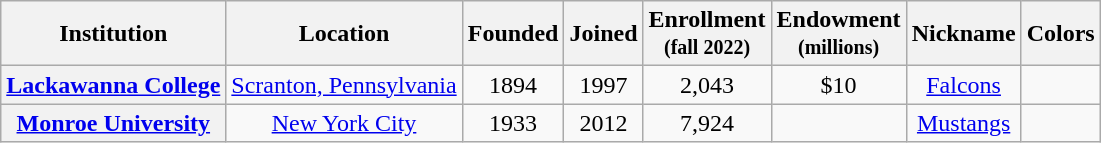<table class="wikitable sortable" style="text-align: center;">
<tr>
<th>Institution</th>
<th>Location</th>
<th>Founded</th>
<th>Joined</th>
<th>Enrollment<br><small>(fall 2022)</small></th>
<th>Endowment<br><small>(millions)</small></th>
<th>Nickname</th>
<th class="unsortable">Colors</th>
</tr>
<tr>
<th scope="row"><a href='#'>Lackawanna College</a></th>
<td><a href='#'>Scranton, Pennsylvania</a></td>
<td>1894</td>
<td>1997</td>
<td>2,043</td>
<td>$10</td>
<td><a href='#'>Falcons</a></td>
<td> </td>
</tr>
<tr>
<th scope="row"><a href='#'>Monroe University</a></th>
<td><a href='#'>New York City</a></td>
<td>1933</td>
<td>2012</td>
<td>7,924</td>
<td></td>
<td><a href='#'>Mustangs</a></td>
<td> </td>
</tr>
</table>
